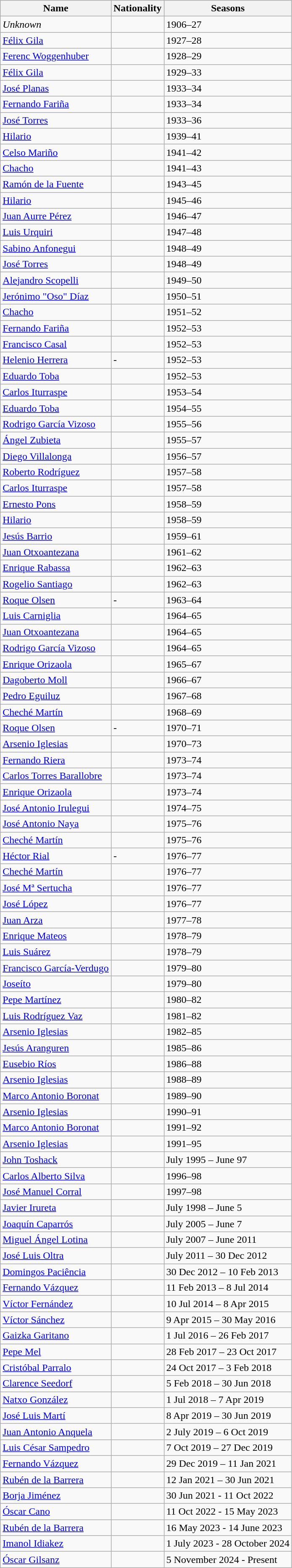<table class="wikitable">
<tr>
<th>Name</th>
<th>Nationality</th>
<th>Seasons</th>
</tr>
<tr>
<td><em>Unknown</em></td>
<td></td>
<td>1906–27</td>
</tr>
<tr>
<td><a href='#'>Félix Gila</a></td>
<td></td>
<td>1927–28</td>
</tr>
<tr>
<td><a href='#'>Ferenc Woggenhuber</a></td>
<td></td>
<td>1928–29</td>
</tr>
<tr>
<td><a href='#'>Félix Gila</a></td>
<td></td>
<td>1929–33</td>
</tr>
<tr>
<td><a href='#'>José Planas</a></td>
<td></td>
<td>1933–34</td>
</tr>
<tr>
<td><a href='#'>Fernando Fariña</a></td>
<td></td>
<td>1933–34</td>
</tr>
<tr>
<td><a href='#'>José Torres</a></td>
<td></td>
<td>1933–36</td>
</tr>
<tr>
<td><a href='#'>Hilario</a></td>
<td></td>
<td>1939–41</td>
</tr>
<tr>
<td><a href='#'>Celso Mariño</a></td>
<td></td>
<td>1941–42</td>
</tr>
<tr>
<td><a href='#'>Chacho</a></td>
<td></td>
<td>1941–43</td>
</tr>
<tr>
<td><a href='#'>Ramón de la Fuente</a></td>
<td></td>
<td>1943–45</td>
</tr>
<tr>
<td><a href='#'>Hilario</a></td>
<td></td>
<td>1945–46</td>
</tr>
<tr>
<td><a href='#'>Juan Aurre Pérez</a></td>
<td></td>
<td>1946–47</td>
</tr>
<tr>
<td><a href='#'>Luis Urquiri</a></td>
<td></td>
<td>1947–48</td>
</tr>
<tr>
<td><a href='#'>Sabino Anfonegui</a></td>
<td></td>
<td>1948–49</td>
</tr>
<tr>
<td><a href='#'>José Torres</a></td>
<td></td>
<td>1948–49</td>
</tr>
<tr>
<td><a href='#'>Alejandro Scopelli</a></td>
<td></td>
<td>1949–50</td>
</tr>
<tr>
<td><a href='#'>Jerónimo "Oso" Díaz</a></td>
<td></td>
<td>1950–51</td>
</tr>
<tr>
<td><a href='#'>Chacho</a></td>
<td></td>
<td>1951–52</td>
</tr>
<tr>
<td><a href='#'>Fernando Fariña</a></td>
<td></td>
<td>1952–53</td>
</tr>
<tr>
<td><a href='#'>Francisco Casal</a></td>
<td></td>
<td>1952–53</td>
</tr>
<tr>
<td><a href='#'>Helenio Herrera</a></td>
<td>-</td>
<td>1952–53</td>
</tr>
<tr>
<td><a href='#'>Eduardo Toba</a></td>
<td></td>
<td>1952–53</td>
</tr>
<tr>
<td><a href='#'>Carlos Iturraspe</a></td>
<td></td>
<td>1953–54</td>
</tr>
<tr>
<td><a href='#'>Eduardo Toba</a></td>
<td></td>
<td>1954–55</td>
</tr>
<tr>
<td><a href='#'>Rodrigo García Vizoso</a></td>
<td></td>
<td>1955–56</td>
</tr>
<tr>
<td><a href='#'>Ángel Zubieta</a></td>
<td></td>
<td>1955–57</td>
</tr>
<tr>
<td><a href='#'>Diego Villalonga</a></td>
<td></td>
<td>1956–57</td>
</tr>
<tr>
<td><a href='#'>Roberto Rodríguez</a></td>
<td></td>
<td>1957–58</td>
</tr>
<tr>
<td><a href='#'>Carlos Iturraspe</a></td>
<td></td>
<td>1957–58</td>
</tr>
<tr>
<td><a href='#'>Ernesto Pons</a></td>
<td></td>
<td>1958–59</td>
</tr>
<tr>
<td><a href='#'>Hilario</a></td>
<td></td>
<td>1958–59</td>
</tr>
<tr>
<td><a href='#'>Jesús Barrio</a></td>
<td></td>
<td>1959–61</td>
</tr>
<tr>
<td><a href='#'>Juan Otxoantezana</a></td>
<td></td>
<td>1961–62</td>
</tr>
<tr>
<td><a href='#'>Enrique Rabassa</a></td>
<td></td>
<td>1962–63</td>
</tr>
<tr>
<td><a href='#'>Rogelio Santiago</a></td>
<td></td>
<td>1962–63</td>
</tr>
<tr>
<td><a href='#'>Roque Olsen</a></td>
<td>-</td>
<td>1963–64</td>
</tr>
<tr>
<td><a href='#'>Luis Carniglia</a></td>
<td></td>
<td>1964–65</td>
</tr>
<tr>
<td><a href='#'>Juan Otxoantezana</a></td>
<td></td>
<td>1964–65</td>
</tr>
<tr>
<td><a href='#'>Rodrigo García Vizoso</a></td>
<td></td>
<td>1964–65</td>
</tr>
<tr>
<td><a href='#'>Enrique Orizaola</a></td>
<td></td>
<td>1965–67</td>
</tr>
<tr>
<td><a href='#'>Dagoberto Moll</a></td>
<td></td>
<td>1966–67</td>
</tr>
<tr>
<td><a href='#'>Pedro Eguiluz</a></td>
<td></td>
<td>1967–68</td>
</tr>
<tr>
<td><a href='#'>Cheché Martín</a></td>
<td></td>
<td>1968–69</td>
</tr>
<tr>
<td><a href='#'>Roque Olsen</a></td>
<td>-</td>
<td>1970–71</td>
</tr>
<tr>
<td><a href='#'>Arsenio Iglesias</a></td>
<td></td>
<td>1970–73</td>
</tr>
<tr>
<td><a href='#'>Fernando Riera</a></td>
<td></td>
<td>1973–74</td>
</tr>
<tr>
<td><a href='#'>Carlos Torres Barallobre</a></td>
<td></td>
<td>1973–74</td>
</tr>
<tr>
<td><a href='#'>Enrique Orizaola</a></td>
<td></td>
<td>1973–74</td>
</tr>
<tr>
<td><a href='#'>José Antonio Irulegui</a></td>
<td></td>
<td>1974–75</td>
</tr>
<tr>
<td><a href='#'>José Antonio Naya</a></td>
<td></td>
<td>1975–76</td>
</tr>
<tr>
<td><a href='#'>Cheché Martín</a></td>
<td></td>
<td>1975–76</td>
</tr>
<tr>
<td><a href='#'>Héctor Rial</a></td>
<td>-</td>
<td>1976–77</td>
</tr>
<tr>
<td><a href='#'>Cheché Martín</a></td>
<td></td>
<td>1976–77</td>
</tr>
<tr>
<td><a href='#'>José Mª Sertucha</a></td>
<td></td>
<td>1976–77</td>
</tr>
<tr>
<td><a href='#'>José López</a></td>
<td></td>
<td>1976–77</td>
</tr>
<tr>
<td><a href='#'>Juan Arza</a></td>
<td></td>
<td>1977–78</td>
</tr>
<tr>
<td><a href='#'>Enrique Mateos</a></td>
<td></td>
<td>1978–79</td>
</tr>
<tr>
<td><a href='#'>Luis Suárez</a></td>
<td></td>
<td>1978–79</td>
</tr>
<tr>
<td><a href='#'>Francisco García-Verdugo</a></td>
<td></td>
<td>1979–80</td>
</tr>
<tr>
<td><a href='#'>Joseíto</a></td>
<td></td>
<td>1979–80</td>
</tr>
<tr>
<td><a href='#'>Pepe Martínez</a></td>
<td></td>
<td>1980–82</td>
</tr>
<tr>
<td><a href='#'>Luis Rodríguez Vaz</a></td>
<td></td>
<td>1981–82</td>
</tr>
<tr>
<td><a href='#'>Arsenio Iglesias</a></td>
<td></td>
<td>1982–85</td>
</tr>
<tr>
<td><a href='#'>Jesús Aranguren</a></td>
<td></td>
<td>1985–86</td>
</tr>
<tr>
<td><a href='#'>Eusebio Ríos</a></td>
<td></td>
<td>1986–88</td>
</tr>
<tr>
<td><a href='#'>Arsenio Iglesias</a></td>
<td></td>
<td>1988–89</td>
</tr>
<tr>
<td><a href='#'>Marco Antonio Boronat</a></td>
<td></td>
<td>1989–90</td>
</tr>
<tr>
<td><a href='#'>Arsenio Iglesias</a></td>
<td></td>
<td>1990–91</td>
</tr>
<tr>
<td><a href='#'>Marco Antonio Boronat</a></td>
<td></td>
<td>1991–92</td>
</tr>
<tr>
<td><a href='#'>Arsenio Iglesias</a></td>
<td></td>
<td>1991–95</td>
</tr>
<tr>
<td><a href='#'>John Toshack</a></td>
<td></td>
<td>July 1995 – June 97</td>
</tr>
<tr>
<td><a href='#'>Carlos Alberto Silva</a></td>
<td></td>
<td>1996–98</td>
</tr>
<tr>
<td><a href='#'>José Manuel Corral</a></td>
<td></td>
<td>1997–98</td>
</tr>
<tr>
<td><a href='#'>Javier Irureta</a></td>
<td></td>
<td>July 1998 – June 5</td>
</tr>
<tr>
<td><a href='#'>Joaquín Caparrós</a></td>
<td></td>
<td>July 2005 – June 7</td>
</tr>
<tr>
<td><a href='#'>Miguel Ángel Lotina</a></td>
<td></td>
<td>July 2007 – June 2011</td>
</tr>
<tr>
<td><a href='#'>José Luis Oltra</a></td>
<td></td>
<td>July 2011 – 30 Dec 2012</td>
</tr>
<tr>
<td><a href='#'>Domingos Paciência</a></td>
<td></td>
<td>30 Dec 2012 – 10 Feb 2013</td>
</tr>
<tr>
<td><a href='#'>Fernando Vázquez</a></td>
<td></td>
<td>11 Feb 2013 – 8 Jul 2014</td>
</tr>
<tr>
<td><a href='#'>Víctor Fernández</a></td>
<td></td>
<td>10 Jul 2014 – 8 Apr 2015</td>
</tr>
<tr>
<td><a href='#'>Víctor Sánchez</a></td>
<td></td>
<td>9 Apr 2015 – 30 May 2016</td>
</tr>
<tr>
<td><a href='#'>Gaizka Garitano</a></td>
<td></td>
<td>1 Jul 2016 – 26 Feb 2017</td>
</tr>
<tr>
<td><a href='#'>Pepe Mel</a></td>
<td></td>
<td>28 Feb 2017 – 23 Oct 2017</td>
</tr>
<tr>
<td><a href='#'>Cristóbal Parralo</a></td>
<td></td>
<td>24 Oct 2017 – 3 Feb 2018</td>
</tr>
<tr>
<td><a href='#'>Clarence Seedorf</a></td>
<td></td>
<td>5 Feb 2018 – 30 Jun 2018</td>
</tr>
<tr>
<td><a href='#'>Natxo González</a></td>
<td></td>
<td>1 Jul 2018 – 7 Apr 2019</td>
</tr>
<tr>
<td><a href='#'>José Luis Martí</a></td>
<td></td>
<td>8 Apr 2019 – 30 Jun 2019</td>
</tr>
<tr>
<td><a href='#'>Juan Antonio Anquela</a></td>
<td></td>
<td>2 July 2019 – 6 Oct 2019</td>
</tr>
<tr>
<td><a href='#'>Luis César Sampedro</a></td>
<td></td>
<td>7 Oct 2019 – 27 Dec 2019</td>
</tr>
<tr>
<td><a href='#'>Fernando Vázquez</a></td>
<td></td>
<td>29 Dec 2019 – 11 Jan 2021</td>
</tr>
<tr>
<td><a href='#'>Rubén de la Barrera</a></td>
<td></td>
<td>12 Jan 2021 – 30 Jun 2021</td>
</tr>
<tr>
<td><a href='#'>Borja Jiménez</a></td>
<td></td>
<td>30 Jun 2021 - 11 Oct 2022</td>
</tr>
<tr>
<td><a href='#'>Óscar Cano</a></td>
<td></td>
<td>11 Oct 2022 - 15 May 2023</td>
</tr>
<tr>
<td><a href='#'>Rubén de la Barrera</a></td>
<td></td>
<td>16 May 2023 - 14 June 2023</td>
</tr>
<tr>
<td><a href='#'>Imanol Idiakez</a></td>
<td></td>
<td>1 July 2023 - 28 October 2024</td>
</tr>
<tr>
<td><a href='#'>Óscar Gilsanz</a></td>
<td></td>
<td>5 November 2024 - Present</td>
</tr>
</table>
